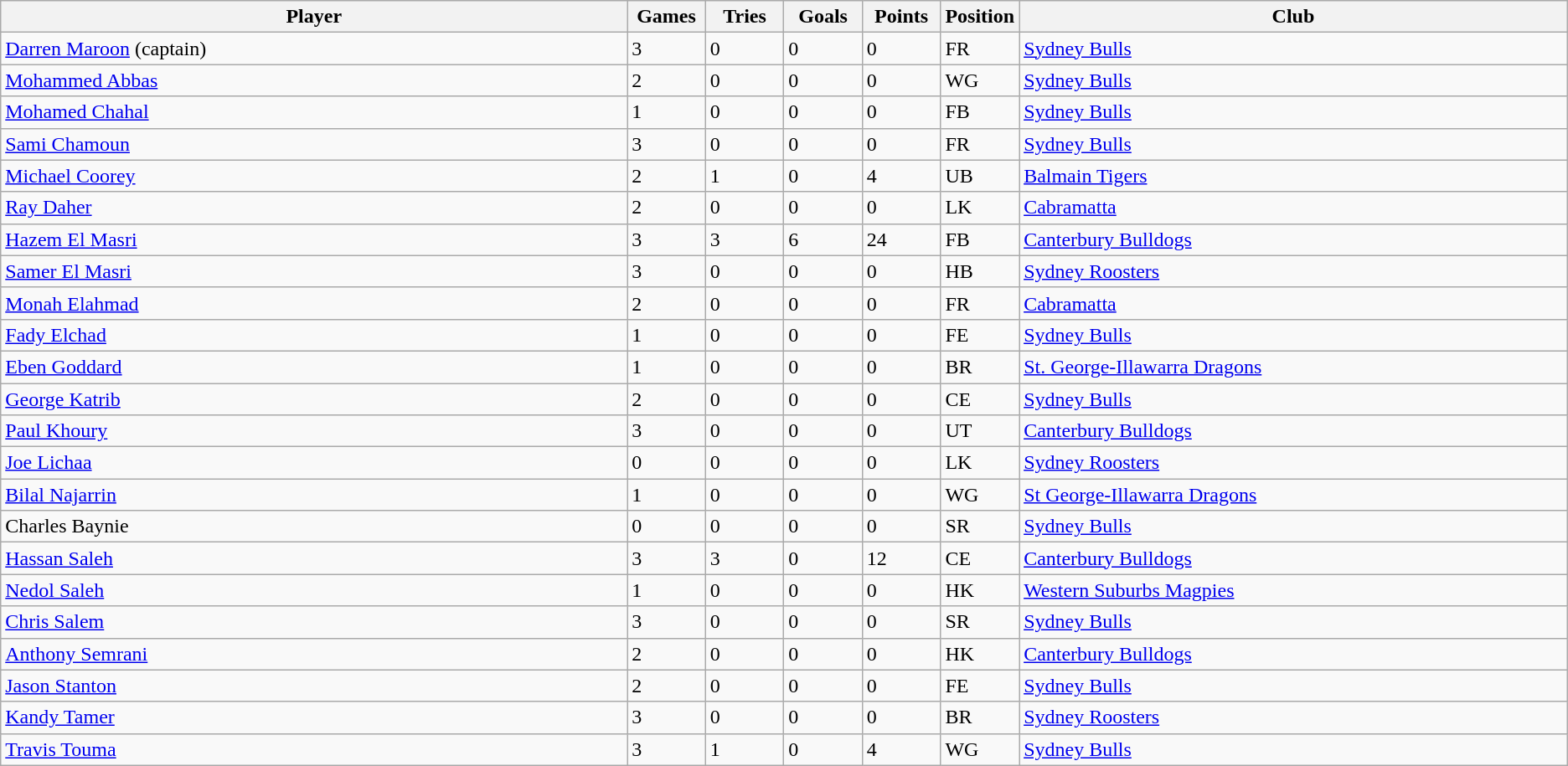<table class="wikitable">
<tr bgcolor=#FFFFFF>
<th !width=25%>Player</th>
<th width=5%>Games</th>
<th width=5%>Tries</th>
<th width=5%>Goals</th>
<th width=5%>Points</th>
<th width=5%>Position</th>
<th width=35%>Club</th>
</tr>
<tr>
<td><a href='#'>Darren Maroon</a> (captain)</td>
<td>3</td>
<td>0</td>
<td>0</td>
<td>0</td>
<td>FR</td>
<td><a href='#'>Sydney Bulls</a></td>
</tr>
<tr>
<td><a href='#'>Mohammed Abbas</a></td>
<td>2</td>
<td>0</td>
<td>0</td>
<td>0</td>
<td>WG</td>
<td><a href='#'>Sydney Bulls</a></td>
</tr>
<tr>
<td><a href='#'>Mohamed Chahal</a></td>
<td>1</td>
<td>0</td>
<td>0</td>
<td>0</td>
<td>FB</td>
<td><a href='#'>Sydney Bulls</a></td>
</tr>
<tr>
<td><a href='#'>Sami Chamoun</a></td>
<td>3</td>
<td>0</td>
<td>0</td>
<td>0</td>
<td>FR</td>
<td><a href='#'>Sydney Bulls</a></td>
</tr>
<tr>
<td><a href='#'>Michael Coorey</a></td>
<td>2</td>
<td>1</td>
<td>0</td>
<td>4</td>
<td>UB</td>
<td><a href='#'>Balmain Tigers</a></td>
</tr>
<tr>
<td><a href='#'>Ray Daher</a></td>
<td>2</td>
<td>0</td>
<td>0</td>
<td>0</td>
<td>LK</td>
<td><a href='#'>Cabramatta</a></td>
</tr>
<tr>
<td><a href='#'>Hazem El Masri</a></td>
<td>3</td>
<td>3</td>
<td>6</td>
<td>24</td>
<td>FB</td>
<td><a href='#'>Canterbury Bulldogs</a></td>
</tr>
<tr>
<td><a href='#'>Samer El Masri</a></td>
<td>3</td>
<td>0</td>
<td>0</td>
<td>0</td>
<td>HB</td>
<td><a href='#'>Sydney Roosters</a></td>
</tr>
<tr>
<td><a href='#'>Monah Elahmad</a></td>
<td>2</td>
<td>0</td>
<td>0</td>
<td>0</td>
<td>FR</td>
<td><a href='#'>Cabramatta</a></td>
</tr>
<tr>
<td><a href='#'>Fady Elchad</a></td>
<td>1</td>
<td>0</td>
<td>0</td>
<td>0</td>
<td>FE</td>
<td><a href='#'>Sydney Bulls</a></td>
</tr>
<tr>
<td><a href='#'>Eben Goddard</a></td>
<td>1</td>
<td>0</td>
<td>0</td>
<td>0</td>
<td>BR</td>
<td><a href='#'>St. George-Illawarra Dragons</a></td>
</tr>
<tr>
<td><a href='#'>George Katrib</a></td>
<td>2</td>
<td>0</td>
<td>0</td>
<td>0</td>
<td>CE</td>
<td><a href='#'>Sydney Bulls</a></td>
</tr>
<tr>
<td><a href='#'>Paul Khoury</a></td>
<td>3</td>
<td>0</td>
<td>0</td>
<td>0</td>
<td>UT</td>
<td><a href='#'>Canterbury Bulldogs</a></td>
</tr>
<tr>
<td><a href='#'>Joe Lichaa</a></td>
<td>0</td>
<td>0</td>
<td>0</td>
<td>0</td>
<td>LK</td>
<td><a href='#'>Sydney Roosters</a></td>
</tr>
<tr>
<td><a href='#'>Bilal Najarrin</a></td>
<td>1</td>
<td>0</td>
<td>0</td>
<td>0</td>
<td>WG</td>
<td><a href='#'>St George-Illawarra Dragons</a></td>
</tr>
<tr>
<td>Charles Baynie</td>
<td>0</td>
<td>0</td>
<td>0</td>
<td>0</td>
<td>SR</td>
<td><a href='#'>Sydney Bulls</a></td>
</tr>
<tr>
<td><a href='#'>Hassan Saleh</a></td>
<td>3</td>
<td>3</td>
<td>0</td>
<td>12</td>
<td>CE</td>
<td><a href='#'>Canterbury Bulldogs</a></td>
</tr>
<tr>
<td><a href='#'>Nedol Saleh</a></td>
<td>1</td>
<td>0</td>
<td>0</td>
<td>0</td>
<td>HK</td>
<td><a href='#'>Western Suburbs Magpies</a></td>
</tr>
<tr>
<td><a href='#'>Chris Salem</a></td>
<td>3</td>
<td>0</td>
<td>0</td>
<td>0</td>
<td>SR</td>
<td><a href='#'>Sydney Bulls</a></td>
</tr>
<tr>
<td><a href='#'>Anthony Semrani</a></td>
<td>2</td>
<td>0</td>
<td>0</td>
<td>0</td>
<td>HK</td>
<td><a href='#'>Canterbury Bulldogs</a></td>
</tr>
<tr>
<td><a href='#'>Jason Stanton</a></td>
<td>2</td>
<td>0</td>
<td>0</td>
<td>0</td>
<td>FE</td>
<td><a href='#'>Sydney Bulls</a></td>
</tr>
<tr>
<td><a href='#'>Kandy Tamer</a></td>
<td>3</td>
<td>0</td>
<td>0</td>
<td>0</td>
<td>BR</td>
<td><a href='#'>Sydney Roosters</a></td>
</tr>
<tr>
<td><a href='#'>Travis Touma</a></td>
<td>3</td>
<td>1</td>
<td>0</td>
<td>4</td>
<td>WG</td>
<td><a href='#'>Sydney Bulls</a></td>
</tr>
</table>
